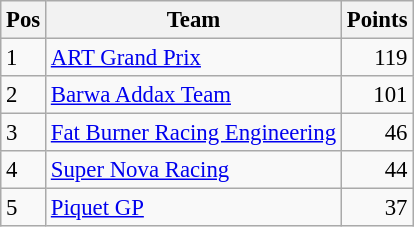<table class="wikitable" style="font-size: 95%;">
<tr>
<th>Pos</th>
<th>Team</th>
<th>Points</th>
</tr>
<tr>
<td>1</td>
<td> <a href='#'>ART Grand Prix</a></td>
<td align="right">119</td>
</tr>
<tr>
<td>2</td>
<td> <a href='#'>Barwa Addax Team</a></td>
<td align="right">101</td>
</tr>
<tr>
<td>3</td>
<td> <a href='#'>Fat Burner Racing Engineering</a></td>
<td align="right">46</td>
</tr>
<tr>
<td>4</td>
<td> <a href='#'>Super Nova Racing</a></td>
<td align="right">44</td>
</tr>
<tr>
<td>5</td>
<td> <a href='#'>Piquet GP</a></td>
<td align="right">37</td>
</tr>
</table>
